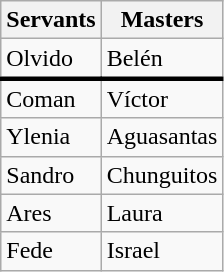<table class=wikitable>
<tr>
<th>Servants</th>
<th>Masters</th>
</tr>
<tr style="border-bottom:3px solid black;">
<td>Olvido</td>
<td>Belén</td>
</tr>
<tr>
<td>Coman</td>
<td>Víctor</td>
</tr>
<tr>
<td>Ylenia</td>
<td>Aguasantas</td>
</tr>
<tr>
<td>Sandro</td>
<td>Chunguitos</td>
</tr>
<tr>
<td>Ares</td>
<td>Laura</td>
</tr>
<tr>
<td>Fede</td>
<td>Israel</td>
</tr>
</table>
